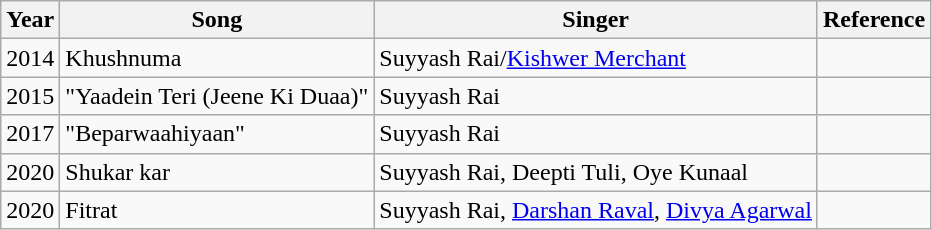<table class="wikitable">
<tr>
<th>Year</th>
<th>Song</th>
<th>Singer</th>
<th>Reference</th>
</tr>
<tr>
<td>2014</td>
<td>Khushnuma</td>
<td>Suyyash Rai/<a href='#'>Kishwer Merchant</a></td>
<td></td>
</tr>
<tr>
<td>2015</td>
<td>"Yaadein Teri (Jeene Ki Duaa)"</td>
<td>Suyyash Rai</td>
<td></td>
</tr>
<tr>
<td>2017</td>
<td>"Beparwaahiyaan"</td>
<td>Suyyash Rai</td>
<td></td>
</tr>
<tr>
<td>2020</td>
<td>Shukar kar</td>
<td>Suyyash Rai, Deepti Tuli, Oye Kunaal</td>
<td></td>
</tr>
<tr>
<td>2020</td>
<td>Fitrat</td>
<td>Suyyash Rai, <a href='#'>Darshan Raval</a>, <a href='#'>Divya Agarwal</a></td>
<td></td>
</tr>
</table>
